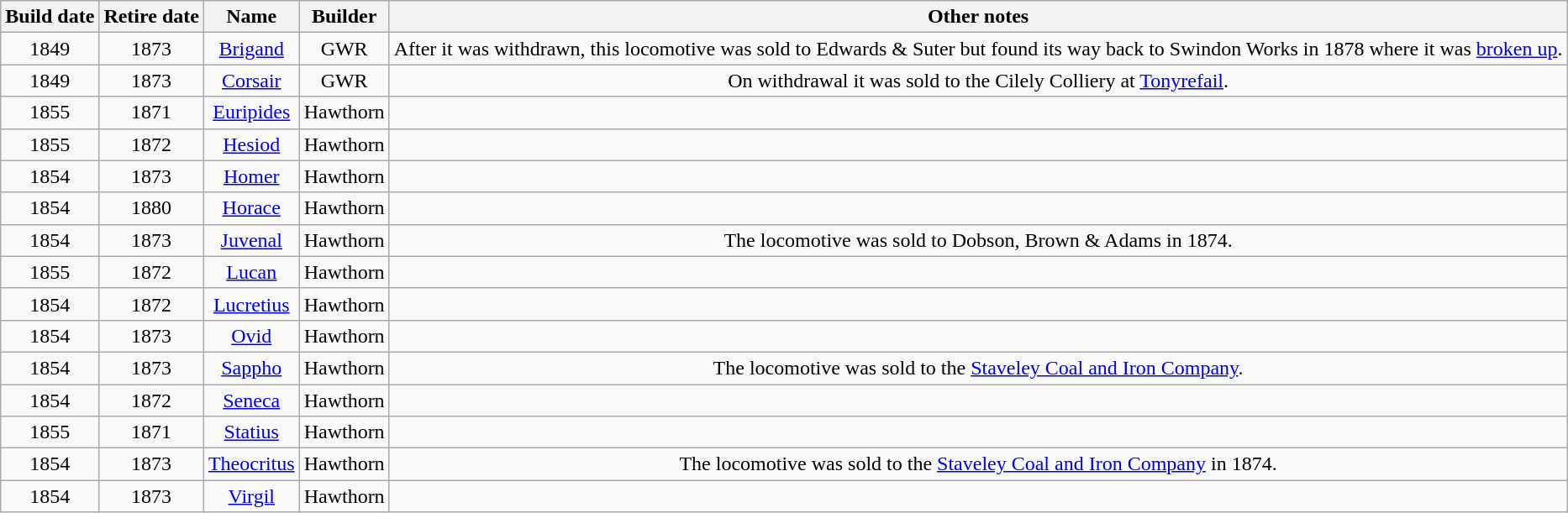<table class="wikitable sortable" style=text-align:center border="1">
<tr>
<th>Build date</th>
<th>Retire date</th>
<th>Name</th>
<th>Builder</th>
<th>Other notes</th>
</tr>
<tr>
<td>1849</td>
<td>1873</td>
<td><a href='#'>Brigand</a></td>
<td>GWR</td>
<td>After it was withdrawn, this locomotive was sold to Edwards & Suter but found its way back to Swindon Works in 1878 where it was <a href='#'>broken up</a>.</td>
</tr>
<tr>
<td>1849</td>
<td>1873</td>
<td><a href='#'>Corsair</a></td>
<td>GWR</td>
<td>On withdrawal it was sold to the Cilely Colliery at <a href='#'>Tonyrefail</a>.</td>
</tr>
<tr>
<td>1855</td>
<td>1871</td>
<td><a href='#'>Euripides</a></td>
<td>Hawthorn</td>
<td></td>
</tr>
<tr>
<td>1855</td>
<td>1872</td>
<td><a href='#'>Hesiod</a></td>
<td>Hawthorn</td>
<td></td>
</tr>
<tr>
<td>1854</td>
<td>1873</td>
<td><a href='#'>Homer</a></td>
<td>Hawthorn</td>
<td></td>
</tr>
<tr>
<td>1854</td>
<td>1880</td>
<td><a href='#'>Horace</a></td>
<td>Hawthorn</td>
<td></td>
</tr>
<tr>
<td>1854</td>
<td>1873</td>
<td><a href='#'>Juvenal</a></td>
<td>Hawthorn</td>
<td>The locomotive was sold to Dobson, Brown & Adams in 1874.</td>
</tr>
<tr>
<td>1855</td>
<td>1872</td>
<td><a href='#'>Lucan</a></td>
<td>Hawthorn</td>
<td></td>
</tr>
<tr>
<td>1854</td>
<td>1872</td>
<td><a href='#'>Lucretius</a></td>
<td>Hawthorn</td>
<td></td>
</tr>
<tr>
<td>1854</td>
<td>1873</td>
<td><a href='#'>Ovid</a></td>
<td>Hawthorn</td>
<td></td>
</tr>
<tr>
<td>1854</td>
<td>1873</td>
<td><a href='#'>Sappho</a></td>
<td>Hawthorn</td>
<td>The locomotive was sold to the <a href='#'>Staveley Coal and Iron Company</a>.</td>
</tr>
<tr>
<td>1854</td>
<td>1872</td>
<td><a href='#'>Seneca</a></td>
<td>Hawthorn</td>
<td></td>
</tr>
<tr>
<td>1855</td>
<td>1871</td>
<td><a href='#'>Statius</a></td>
<td>Hawthorn</td>
<td></td>
</tr>
<tr>
<td>1854</td>
<td>1873</td>
<td><a href='#'>Theocritus</a></td>
<td>Hawthorn</td>
<td>The locomotive was sold to the <a href='#'>Staveley Coal and Iron Company</a> in 1874.</td>
</tr>
<tr>
<td>1854</td>
<td>1873</td>
<td><a href='#'>Virgil</a></td>
<td>Hawthorn</td>
<td></td>
</tr>
</table>
